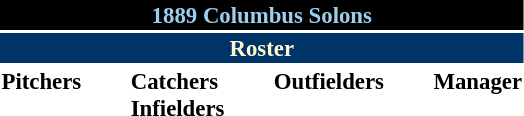<table class="toccolours" style="font-size: 95%;">
<tr>
<th colspan="10" style="background-color: black; color: #9ECEEE; text-align: center;">1889 Columbus Solons</th>
</tr>
<tr>
<td colspan="10" style="background-color: #003366; color: #FFFDD0; text-align: center;"><strong>Roster</strong></td>
</tr>
<tr>
<td valign="top"><strong>Pitchers</strong><br>




</td>
<td width="25px"></td>
<td valign="top"><strong>Catchers</strong><br>





<strong>Infielders</strong>






</td>
<td width="25px"></td>
<td valign="top"><strong>Outfielders</strong><br>


</td>
<td width="25px"></td>
<td valign="top"><strong>Manager</strong><br></td>
</tr>
</table>
